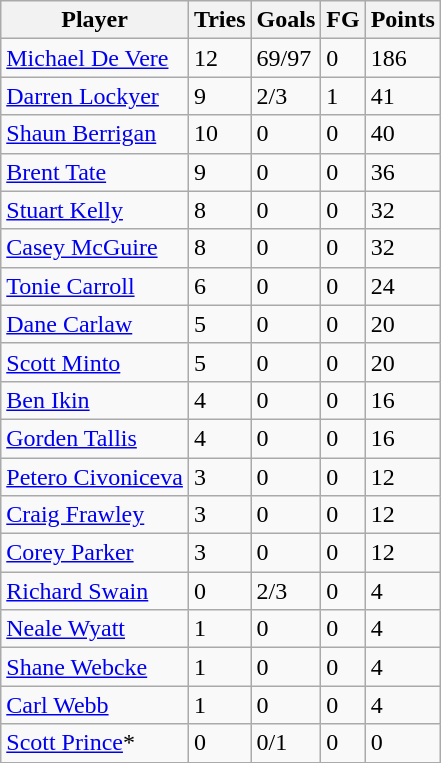<table class="wikitable">
<tr>
<th>Player</th>
<th>Tries</th>
<th>Goals</th>
<th>FG</th>
<th>Points</th>
</tr>
<tr>
<td><a href='#'>Michael De Vere</a></td>
<td>12</td>
<td>69/97</td>
<td>0</td>
<td>186</td>
</tr>
<tr>
<td><a href='#'>Darren Lockyer</a></td>
<td>9</td>
<td>2/3</td>
<td>1</td>
<td>41</td>
</tr>
<tr>
<td><a href='#'>Shaun Berrigan</a></td>
<td>10</td>
<td>0</td>
<td>0</td>
<td>40</td>
</tr>
<tr>
<td><a href='#'>Brent Tate</a></td>
<td>9</td>
<td>0</td>
<td>0</td>
<td>36</td>
</tr>
<tr>
<td><a href='#'>Stuart Kelly</a></td>
<td>8</td>
<td>0</td>
<td>0</td>
<td>32</td>
</tr>
<tr>
<td><a href='#'>Casey McGuire</a></td>
<td>8</td>
<td>0</td>
<td>0</td>
<td>32</td>
</tr>
<tr>
<td><a href='#'>Tonie Carroll</a></td>
<td>6</td>
<td>0</td>
<td>0</td>
<td>24</td>
</tr>
<tr>
<td><a href='#'>Dane Carlaw</a></td>
<td>5</td>
<td>0</td>
<td>0</td>
<td>20</td>
</tr>
<tr>
<td><a href='#'>Scott Minto</a></td>
<td>5</td>
<td>0</td>
<td>0</td>
<td>20</td>
</tr>
<tr>
<td><a href='#'>Ben Ikin</a></td>
<td>4</td>
<td>0</td>
<td>0</td>
<td>16</td>
</tr>
<tr>
<td><a href='#'>Gorden Tallis</a></td>
<td>4</td>
<td>0</td>
<td>0</td>
<td>16</td>
</tr>
<tr>
<td><a href='#'>Petero Civoniceva</a></td>
<td>3</td>
<td>0</td>
<td>0</td>
<td>12</td>
</tr>
<tr>
<td><a href='#'>Craig Frawley</a></td>
<td>3</td>
<td>0</td>
<td>0</td>
<td>12</td>
</tr>
<tr>
<td><a href='#'>Corey Parker</a></td>
<td>3</td>
<td>0</td>
<td>0</td>
<td>12</td>
</tr>
<tr>
<td><a href='#'>Richard Swain</a></td>
<td>0</td>
<td>2/3</td>
<td>0</td>
<td>4</td>
</tr>
<tr>
<td><a href='#'>Neale Wyatt</a></td>
<td>1</td>
<td>0</td>
<td>0</td>
<td>4</td>
</tr>
<tr>
<td><a href='#'>Shane Webcke</a></td>
<td>1</td>
<td>0</td>
<td>0</td>
<td>4</td>
</tr>
<tr>
<td><a href='#'>Carl Webb</a></td>
<td>1</td>
<td>0</td>
<td>0</td>
<td>4</td>
</tr>
<tr>
<td><a href='#'>Scott Prince</a>*</td>
<td>0</td>
<td>0/1</td>
<td>0</td>
<td>0</td>
</tr>
<tr>
</tr>
</table>
